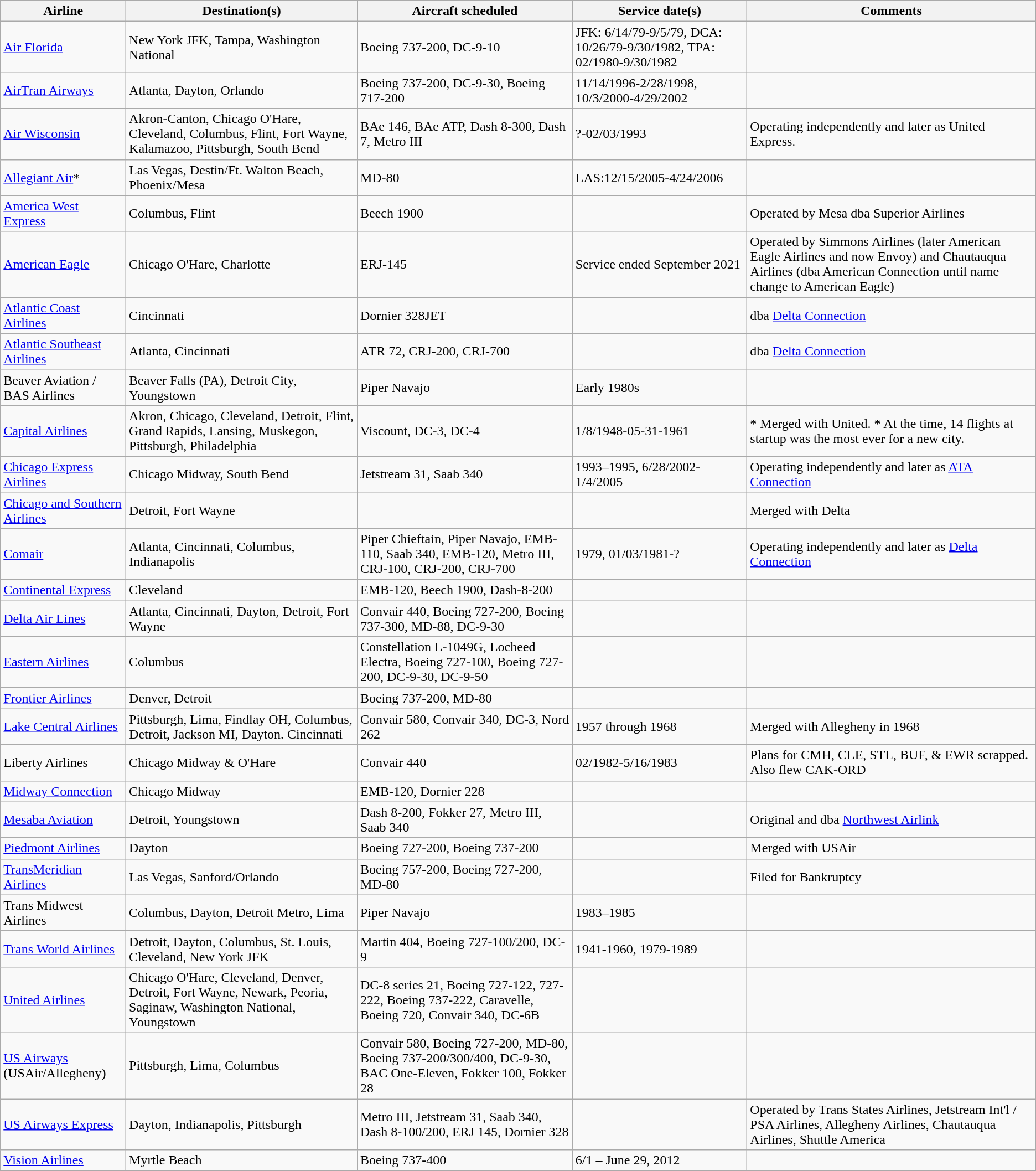<table class="wikitable sortable">
<tr>
<th>Airline</th>
<th>Destination(s)</th>
<th>Aircraft scheduled</th>
<th>Service date(s)</th>
<th>Comments</th>
</tr>
<tr>
<td><a href='#'>Air Florida</a></td>
<td>New York JFK, Tampa, Washington National</td>
<td>Boeing 737-200, DC-9-10</td>
<td>JFK: 6/14/79-9/5/79, DCA: 10/26/79-9/30/1982, TPA: 02/1980-9/30/1982</td>
<td></td>
</tr>
<tr>
<td><a href='#'>AirTran Airways</a></td>
<td>Atlanta, Dayton, Orlando</td>
<td>Boeing 737-200, DC-9-30, Boeing 717-200</td>
<td>11/14/1996-2/28/1998, 10/3/2000-4/29/2002</td>
<td></td>
</tr>
<tr>
<td><a href='#'>Air Wisconsin</a></td>
<td>Akron-Canton, Chicago O'Hare, Cleveland, Columbus, Flint, Fort Wayne, Kalamazoo, Pittsburgh, South Bend</td>
<td>BAe 146, BAe ATP, Dash 8-300, Dash 7, Metro III</td>
<td>?-02/03/1993</td>
<td>Operating independently and later as United Express.</td>
</tr>
<tr>
<td><a href='#'>Allegiant Air</a>*</td>
<td>Las Vegas, Destin/Ft. Walton Beach, Phoenix/Mesa</td>
<td>MD-80</td>
<td>LAS:12/15/2005-4/24/2006</td>
<td></td>
</tr>
<tr>
<td><a href='#'>America West Express</a></td>
<td>Columbus, Flint</td>
<td>Beech 1900</td>
<td></td>
<td>Operated by Mesa dba Superior Airlines</td>
</tr>
<tr>
<td><a href='#'>American Eagle</a></td>
<td>Chicago O'Hare, Charlotte</td>
<td>ERJ-145</td>
<td>Service ended September 2021</td>
<td>Operated by Simmons Airlines (later American Eagle Airlines and now Envoy) and Chautauqua Airlines (dba American Connection until name change to American Eagle)</td>
</tr>
<tr>
<td><a href='#'>Atlantic Coast Airlines</a></td>
<td>Cincinnati</td>
<td>Dornier 328JET</td>
<td></td>
<td>dba <a href='#'>Delta Connection</a></td>
</tr>
<tr>
<td><a href='#'>Atlantic Southeast Airlines</a></td>
<td>Atlanta, Cincinnati</td>
<td>ATR 72, CRJ-200, CRJ-700</td>
<td></td>
<td>dba <a href='#'>Delta Connection</a></td>
</tr>
<tr>
<td>Beaver Aviation / BAS Airlines</td>
<td>Beaver Falls (PA), Detroit City, Youngstown</td>
<td>Piper Navajo</td>
<td>Early 1980s</td>
<td></td>
</tr>
<tr>
<td><a href='#'>Capital Airlines</a></td>
<td>Akron, Chicago, Cleveland, Detroit, Flint, Grand Rapids, Lansing, Muskegon, Pittsburgh, Philadelphia</td>
<td>Viscount, DC-3, DC-4</td>
<td>1/8/1948-05-31-1961</td>
<td>* Merged with United. * At the time, 14 flights at startup was the most ever for a new city.</td>
</tr>
<tr>
<td><a href='#'>Chicago Express Airlines</a></td>
<td>Chicago Midway, South Bend</td>
<td>Jetstream 31, Saab 340</td>
<td>1993–1995, 6/28/2002-1/4/2005</td>
<td>Operating independently and later as <a href='#'>ATA Connection</a></td>
</tr>
<tr>
<td><a href='#'>Chicago and Southern Airlines</a></td>
<td>Detroit, Fort Wayne</td>
<td></td>
<td></td>
<td>Merged with Delta</td>
</tr>
<tr>
<td><a href='#'>Comair</a></td>
<td>Atlanta, Cincinnati, Columbus, Indianapolis</td>
<td>Piper Chieftain, Piper Navajo, EMB-110, Saab 340, EMB-120, Metro III, CRJ-100, CRJ-200, CRJ-700</td>
<td>1979, 01/03/1981-?</td>
<td>Operating independently and later as <a href='#'>Delta Connection</a></td>
</tr>
<tr>
<td><a href='#'>Continental Express</a></td>
<td>Cleveland</td>
<td>EMB-120, Beech 1900, Dash-8-200</td>
<td></td>
<td></td>
</tr>
<tr>
<td><a href='#'>Delta Air Lines</a></td>
<td>Atlanta, Cincinnati, Dayton, Detroit, Fort Wayne</td>
<td>Convair 440, Boeing 727-200, Boeing 737-300, MD-88, DC-9-30</td>
<td></td>
<td></td>
</tr>
<tr>
<td><a href='#'>Eastern Airlines</a></td>
<td>Columbus</td>
<td>Constellation L-1049G, Locheed Electra, Boeing 727-100, Boeing 727-200, DC-9-30, DC-9-50</td>
<td></td>
<td></td>
</tr>
<tr>
<td><a href='#'>Frontier Airlines</a></td>
<td>Denver, Detroit</td>
<td>Boeing 737-200, MD-80</td>
<td></td>
<td></td>
</tr>
<tr>
<td><a href='#'>Lake Central Airlines</a></td>
<td>Pittsburgh, Lima, Findlay OH, Columbus, Detroit, Jackson MI, Dayton. Cincinnati</td>
<td>Convair 580, Convair 340, DC-3, Nord 262</td>
<td>1957 through 1968</td>
<td>Merged with Allegheny in 1968</td>
</tr>
<tr>
<td>Liberty Airlines</td>
<td>Chicago Midway & O'Hare</td>
<td>Convair 440</td>
<td>02/1982-5/16/1983</td>
<td>Plans for CMH, CLE, STL, BUF, & EWR scrapped. Also flew CAK-ORD</td>
</tr>
<tr>
<td><a href='#'>Midway Connection</a></td>
<td>Chicago Midway</td>
<td>EMB-120, Dornier 228</td>
<td></td>
<td></td>
</tr>
<tr>
<td><a href='#'>Mesaba Aviation</a></td>
<td>Detroit, Youngstown</td>
<td>Dash 8-200, Fokker 27, Metro III, Saab 340</td>
<td></td>
<td>Original and dba <a href='#'>Northwest Airlink</a></td>
</tr>
<tr>
<td><a href='#'>Piedmont Airlines</a></td>
<td>Dayton</td>
<td>Boeing 727-200, Boeing 737-200</td>
<td></td>
<td>Merged with USAir</td>
</tr>
<tr>
<td><a href='#'>TransMeridian Airlines</a></td>
<td>Las Vegas, Sanford/Orlando</td>
<td>Boeing 757-200, Boeing 727-200, MD-80</td>
<td></td>
<td>Filed for Bankruptcy</td>
</tr>
<tr>
<td>Trans Midwest Airlines</td>
<td>Columbus, Dayton, Detroit Metro, Lima</td>
<td>Piper Navajo</td>
<td>1983–1985</td>
<td></td>
</tr>
<tr>
<td><a href='#'>Trans World Airlines</a></td>
<td>Detroit, Dayton, Columbus, St. Louis, Cleveland, New York JFK</td>
<td>Martin 404, Boeing 727-100/200, DC-9</td>
<td>1941-1960, 1979-1989</td>
<td></td>
</tr>
<tr>
<td><a href='#'>United Airlines</a></td>
<td>Chicago O'Hare, Cleveland, Denver, Detroit, Fort Wayne, Newark, Peoria, Saginaw, Washington National, Youngstown</td>
<td>DC-8 series 21, Boeing 727-122, 727-222, Boeing 737-222, Caravelle, Boeing 720, Convair 340, DC-6B</td>
<td></td>
<td></td>
</tr>
<tr>
<td><a href='#'>US Airways</a> (USAir/Allegheny)</td>
<td>Pittsburgh, Lima, Columbus</td>
<td>Convair 580, Boeing 727-200, MD-80, Boeing 737-200/300/400, DC-9-30, BAC One-Eleven, Fokker 100, Fokker 28</td>
<td></td>
<td></td>
</tr>
<tr>
<td><a href='#'>US Airways Express</a></td>
<td>Dayton, Indianapolis, Pittsburgh</td>
<td>Metro III, Jetstream 31, Saab 340, Dash 8-100/200, ERJ 145, Dornier 328</td>
<td></td>
<td>Operated by Trans States Airlines, Jetstream Int'l / PSA Airlines, Allegheny Airlines, Chautauqua Airlines, Shuttle America</td>
</tr>
<tr>
<td><a href='#'>Vision Airlines</a></td>
<td>Myrtle Beach</td>
<td>Boeing 737-400</td>
<td>6/1 – June 29, 2012</td>
<td></td>
</tr>
</table>
